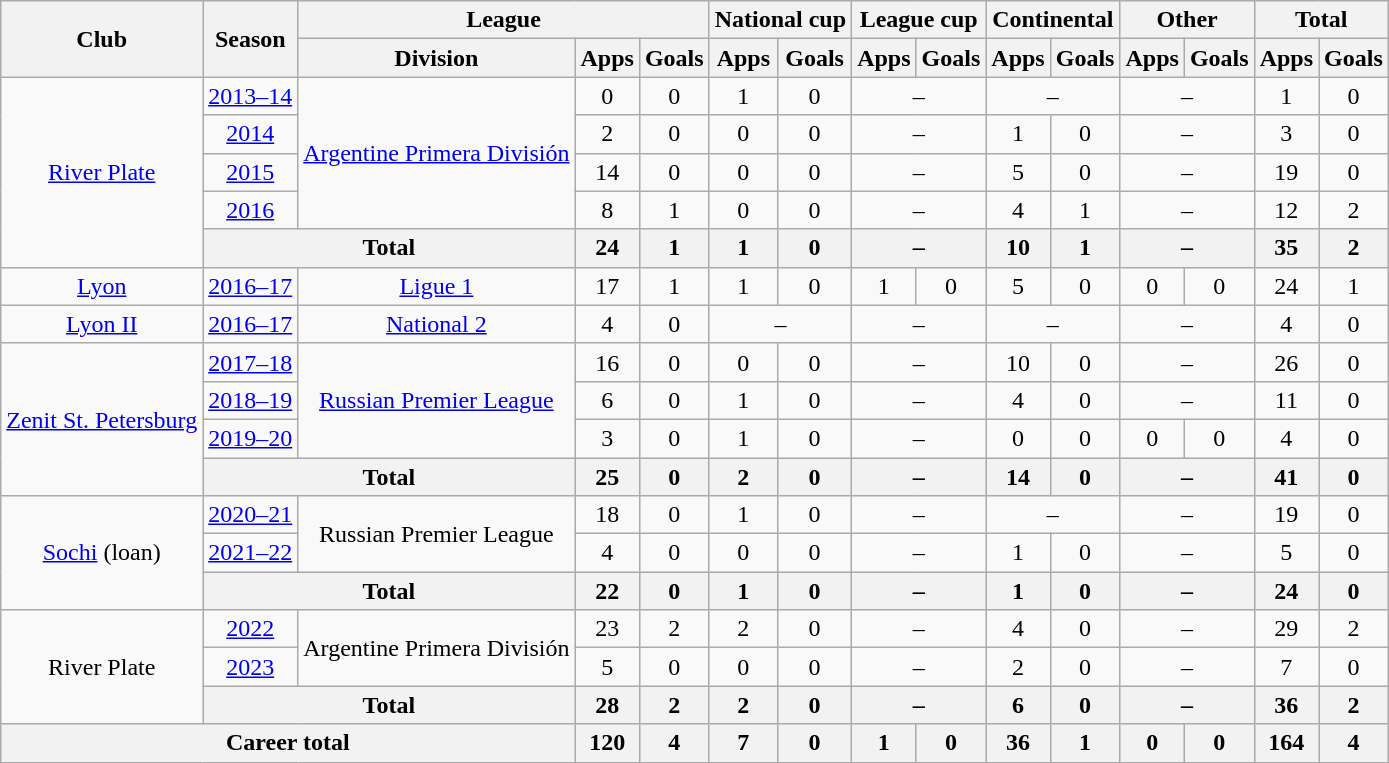<table class="wikitable" style="text-align: center;">
<tr>
<th rowspan="2">Club</th>
<th rowspan="2">Season</th>
<th colspan="3">League</th>
<th colspan="2">National cup</th>
<th colspan="2">League cup</th>
<th colspan="2">Continental</th>
<th colspan="2">Other</th>
<th colspan="2">Total</th>
</tr>
<tr>
<th>Division</th>
<th>Apps</th>
<th>Goals</th>
<th>Apps</th>
<th>Goals</th>
<th>Apps</th>
<th>Goals</th>
<th>Apps</th>
<th>Goals</th>
<th>Apps</th>
<th>Goals</th>
<th>Apps</th>
<th>Goals</th>
</tr>
<tr>
<td rowspan="5"><a href='#'>River Plate</a></td>
<td><a href='#'>2013–14</a></td>
<td rowspan="4"><a href='#'>Argentine Primera División</a></td>
<td>0</td>
<td>0</td>
<td>1</td>
<td>0</td>
<td colspan="2">–</td>
<td colspan="2">–</td>
<td colspan="2">–</td>
<td>1</td>
<td>0</td>
</tr>
<tr>
<td><a href='#'>2014</a></td>
<td>2</td>
<td>0</td>
<td>0</td>
<td>0</td>
<td colspan="2">–</td>
<td>1</td>
<td>0</td>
<td colspan="2">–</td>
<td>3</td>
<td>0</td>
</tr>
<tr>
<td><a href='#'>2015</a></td>
<td>14</td>
<td>0</td>
<td>0</td>
<td>0</td>
<td colspan="2">–</td>
<td>5</td>
<td>0</td>
<td colspan="2">–</td>
<td>19</td>
<td>0</td>
</tr>
<tr>
<td><a href='#'>2016</a></td>
<td>8</td>
<td>1</td>
<td>0</td>
<td>0</td>
<td colspan="2">–</td>
<td>4</td>
<td>1</td>
<td colspan="2">–</td>
<td>12</td>
<td>2</td>
</tr>
<tr>
<th colspan="2">Total</th>
<th>24</th>
<th>1</th>
<th>1</th>
<th>0</th>
<th colspan="2">–</th>
<th>10</th>
<th>1</th>
<th colspan="2">–</th>
<th>35</th>
<th>2</th>
</tr>
<tr>
<td><a href='#'>Lyon</a></td>
<td><a href='#'>2016–17</a></td>
<td><a href='#'>Ligue 1</a></td>
<td>17</td>
<td>1</td>
<td>1</td>
<td>0</td>
<td>1</td>
<td>0</td>
<td>5</td>
<td>0</td>
<td>0</td>
<td>0</td>
<td>24</td>
<td>1</td>
</tr>
<tr>
<td><a href='#'>Lyon II</a></td>
<td><a href='#'>2016–17</a></td>
<td><a href='#'>National 2</a></td>
<td>4</td>
<td>0</td>
<td colspan="2">–</td>
<td colspan="2">–</td>
<td colspan="2">–</td>
<td colspan="2">–</td>
<td>4</td>
<td>0</td>
</tr>
<tr>
<td rowspan="4"><a href='#'>Zenit St. Petersburg</a></td>
<td><a href='#'>2017–18</a></td>
<td rowspan="3"><a href='#'>Russian Premier League</a></td>
<td>16</td>
<td>0</td>
<td>0</td>
<td>0</td>
<td colspan="2">–</td>
<td>10</td>
<td>0</td>
<td colspan="2">–</td>
<td>26</td>
<td>0</td>
</tr>
<tr>
<td><a href='#'>2018–19</a></td>
<td>6</td>
<td>0</td>
<td>1</td>
<td>0</td>
<td colspan="2">–</td>
<td>4</td>
<td>0</td>
<td colspan="2">–</td>
<td>11</td>
<td>0</td>
</tr>
<tr>
<td><a href='#'>2019–20</a></td>
<td>3</td>
<td>0</td>
<td>1</td>
<td>0</td>
<td colspan="2">–</td>
<td>0</td>
<td>0</td>
<td>0</td>
<td>0</td>
<td>4</td>
<td>0</td>
</tr>
<tr>
<th colspan="2">Total</th>
<th>25</th>
<th>0</th>
<th>2</th>
<th>0</th>
<th colspan="2">–</th>
<th>14</th>
<th>0</th>
<th colspan="2">–</th>
<th>41</th>
<th>0</th>
</tr>
<tr>
<td rowspan="3"><a href='#'>Sochi</a> (loan)</td>
<td><a href='#'>2020–21</a></td>
<td rowspan="2">Russian Premier League</td>
<td>18</td>
<td>0</td>
<td>1</td>
<td>0</td>
<td colspan="2">–</td>
<td colspan="2">–</td>
<td colspan="2">–</td>
<td>19</td>
<td>0</td>
</tr>
<tr>
<td><a href='#'>2021–22</a></td>
<td>4</td>
<td>0</td>
<td>0</td>
<td>0</td>
<td colspan="2">–</td>
<td>1</td>
<td>0</td>
<td colspan="2">–</td>
<td>5</td>
<td>0</td>
</tr>
<tr>
<th colspan="2">Total</th>
<th>22</th>
<th>0</th>
<th>1</th>
<th>0</th>
<th colspan="2">–</th>
<th>1</th>
<th>0</th>
<th colspan="2">–</th>
<th>24</th>
<th>0</th>
</tr>
<tr>
<td rowspan="3">River Plate</td>
<td><a href='#'>2022</a></td>
<td rowspan="2">Argentine Primera División</td>
<td>23</td>
<td>2</td>
<td>2</td>
<td>0</td>
<td colspan="2">–</td>
<td>4</td>
<td>0</td>
<td colspan="2">–</td>
<td>29</td>
<td>2</td>
</tr>
<tr>
<td><a href='#'>2023</a></td>
<td>5</td>
<td>0</td>
<td>0</td>
<td>0</td>
<td colspan="2">–</td>
<td>2</td>
<td>0</td>
<td colspan="2">–</td>
<td>7</td>
<td>0</td>
</tr>
<tr>
<th colspan="2">Total</th>
<th>28</th>
<th>2</th>
<th>2</th>
<th>0</th>
<th colspan="2">–</th>
<th>6</th>
<th>0</th>
<th colspan="2">–</th>
<th>36</th>
<th>2</th>
</tr>
<tr>
<th colspan="3">Career total</th>
<th>120</th>
<th>4</th>
<th>7</th>
<th>0</th>
<th>1</th>
<th>0</th>
<th>36</th>
<th>1</th>
<th>0</th>
<th>0</th>
<th>164</th>
<th>4</th>
</tr>
</table>
